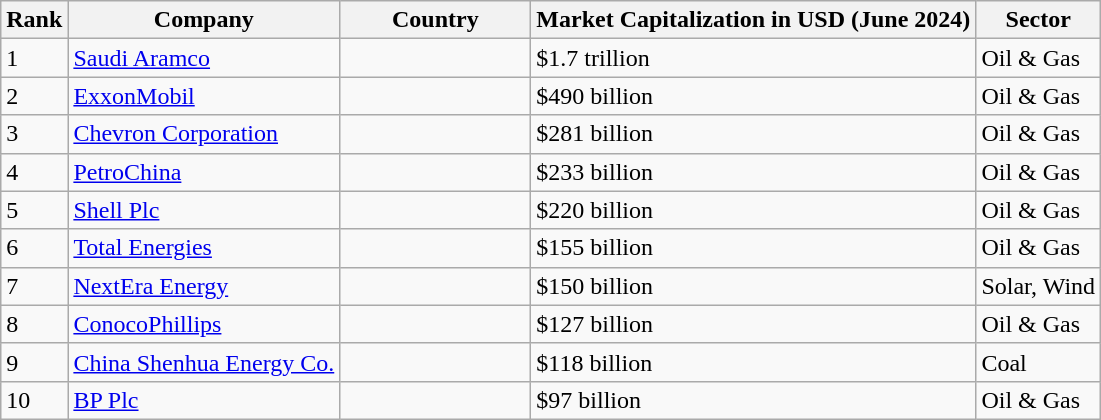<table class="sortable wikitable">
<tr>
<th>Rank</th>
<th>Company</th>
<th width=120>Country</th>
<th>Market Capitalization in USD (June 2024)</th>
<th>Sector</th>
</tr>
<tr>
<td>1</td>
<td><a href='#'>Saudi Aramco</a></td>
<td></td>
<td>$1.7 trillion </td>
<td>Oil & Gas</td>
</tr>
<tr>
<td>2</td>
<td><a href='#'>ExxonMobil</a></td>
<td></td>
<td>$490 billion</td>
<td>Oil & Gas</td>
</tr>
<tr>
<td>3</td>
<td><a href='#'>Chevron Corporation</a></td>
<td></td>
<td>$281 billion</td>
<td>Oil & Gas</td>
</tr>
<tr>
<td>4</td>
<td><a href='#'>PetroChina</a></td>
<td></td>
<td>$233 billion</td>
<td>Oil & Gas</td>
</tr>
<tr>
<td>5</td>
<td><a href='#'>Shell Plc</a></td>
<td></td>
<td>$220 billion</td>
<td>Oil & Gas</td>
</tr>
<tr>
<td>6</td>
<td><a href='#'>Total Energies</a></td>
<td></td>
<td>$155 billion</td>
<td>Oil & Gas</td>
</tr>
<tr>
<td>7</td>
<td><a href='#'>NextEra Energy</a></td>
<td></td>
<td>$150 billion</td>
<td>Solar, Wind</td>
</tr>
<tr>
<td>8</td>
<td><a href='#'>ConocoPhillips</a></td>
<td></td>
<td>$127 billion</td>
<td>Oil & Gas</td>
</tr>
<tr>
<td>9</td>
<td><a href='#'>China Shenhua Energy Co.</a></td>
<td></td>
<td>$118 billion</td>
<td>Coal</td>
</tr>
<tr>
<td>10</td>
<td><a href='#'>BP Plc</a></td>
<td></td>
<td>$97 billion</td>
<td>Oil & Gas</td>
</tr>
</table>
